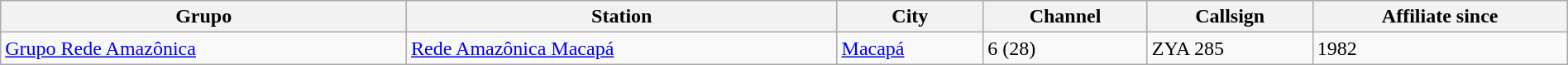<table class = "wikitable" style = "width: 100%">
<tr>
<th>Grupo</th>
<th>Station</th>
<th>City</th>
<th>Channel</th>
<th>Callsign</th>
<th>Affiliate since</th>
</tr>
<tr>
<td><a href='#'>Grupo Rede Amazônica</a></td>
<td><a href='#'>Rede Amazônica Macapá</a></td>
<td><a href='#'>Macapá</a></td>
<td>6 (28)</td>
<td>ZYA 285</td>
<td>1982</td>
</tr>
</table>
